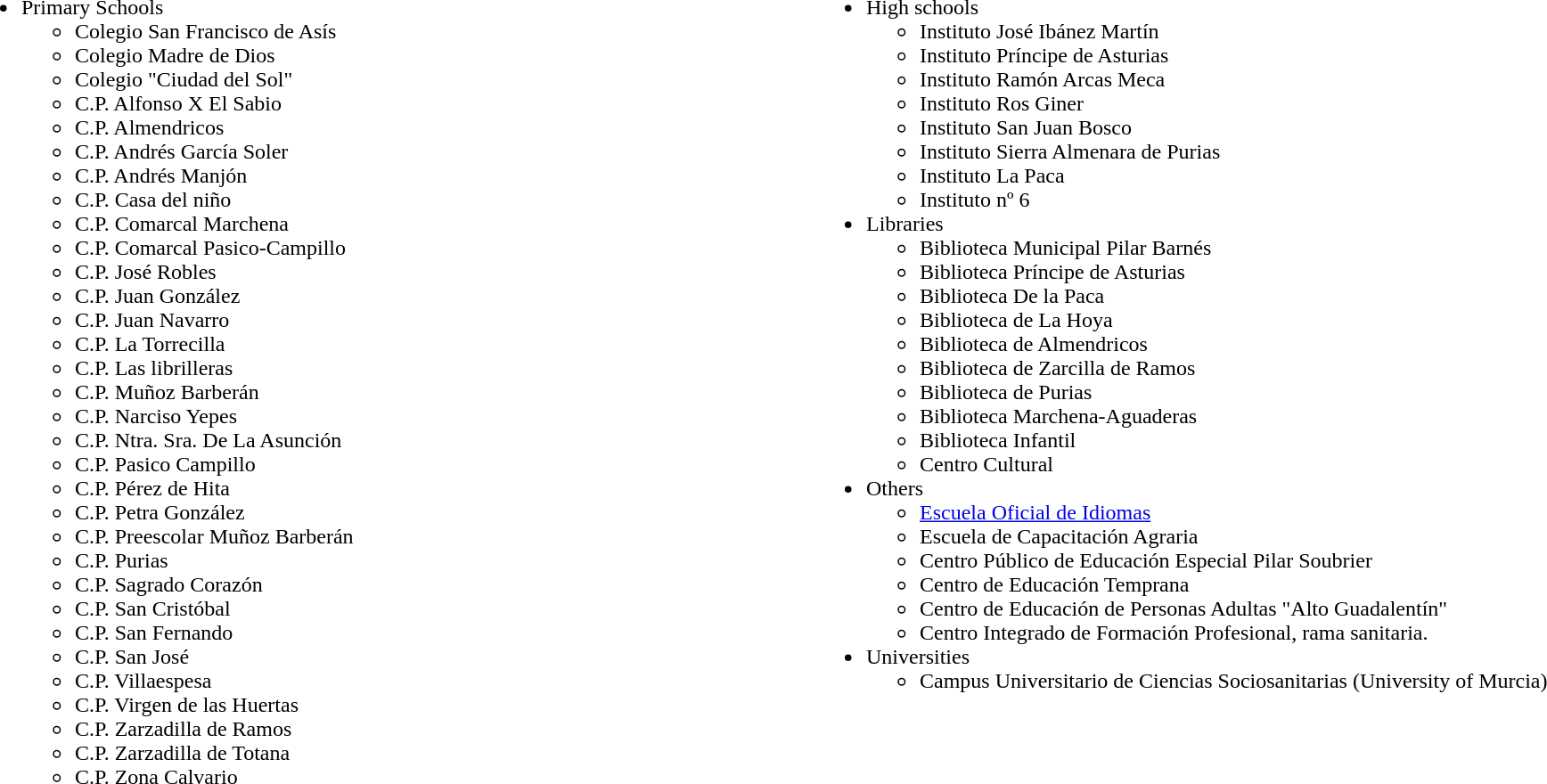<table border="0" cellpadding="2" cellspacing="0" width="100%">
<tr>
<th width=25% valign="top" align="left" style="font-weight:normal"><br><ul><li>Primary Schools<ul><li>Colegio San Francisco de Asís</li><li>Colegio Madre de Dios</li><li>Colegio "Ciudad del Sol"</li><li>C.P. Alfonso X El Sabio</li><li>C.P. Almendricos</li><li>C.P. Andrés García Soler</li><li>C.P. Andrés Manjón</li><li>C.P. Casa del niño</li><li>C.P. Comarcal Marchena</li><li>C.P. Comarcal Pasico-Campillo</li><li>C.P. José Robles</li><li>C.P. Juan González</li><li>C.P. Juan Navarro</li><li>C.P. La Torrecilla</li><li>C.P. Las librilleras</li><li>C.P. Muñoz Barberán</li><li>C.P. Narciso Yepes</li><li>C.P. Ntra. Sra. De La Asunción</li><li>C.P. Pasico Campillo</li><li>C.P. Pérez de Hita</li><li>C.P. Petra González</li><li>C.P. Preescolar Muñoz Barberán</li><li>C.P. Purias</li><li>C.P. Sagrado Corazón</li><li>C.P. San Cristóbal</li><li>C.P. San Fernando</li><li>C.P. San José</li><li>C.P. Villaespesa</li><li>C.P. Virgen de las Huertas</li><li>C.P. Zarzadilla de Ramos</li><li>C.P. Zarzadilla de Totana</li><li>C.P. Zona Calvario</li></ul></li></ul></th>
<th width=25% valign="top" align="left" style="font-weight:normal"><br><ul><li>High schools<ul><li>Instituto José Ibánez Martín</li><li>Instituto Príncipe de Asturias</li><li>Instituto Ramón Arcas Meca</li><li>Instituto Ros Giner</li><li>Instituto San Juan Bosco</li><li>Instituto Sierra Almenara de Purias</li><li>Instituto La Paca</li><li>Instituto nº 6</li></ul></li><li>Libraries<ul><li>Biblioteca Municipal Pilar Barnés</li><li>Biblioteca Príncipe de Asturias</li><li>Biblioteca De la Paca</li><li>Biblioteca de La Hoya</li><li>Biblioteca de Almendricos</li><li>Biblioteca de Zarcilla de Ramos</li><li>Biblioteca de Purias</li><li>Biblioteca Marchena-Aguaderas</li><li>Biblioteca Infantil</li><li>Centro Cultural</li></ul></li><li>Others<ul><li><a href='#'>Escuela Oficial de Idiomas</a></li><li>Escuela de Capacitación Agraria</li><li>Centro Público de Educación Especial Pilar Soubrier</li><li>Centro de Educación Temprana</li><li>Centro de Educación de Personas Adultas "Alto Guadalentín"</li><li>Centro Integrado de Formación Profesional, rama sanitaria.</li></ul></li><li>Universities<ul><li>Campus Universitario de Ciencias Sociosanitarias (University of Murcia)</li></ul></li></ul></th>
</tr>
</table>
